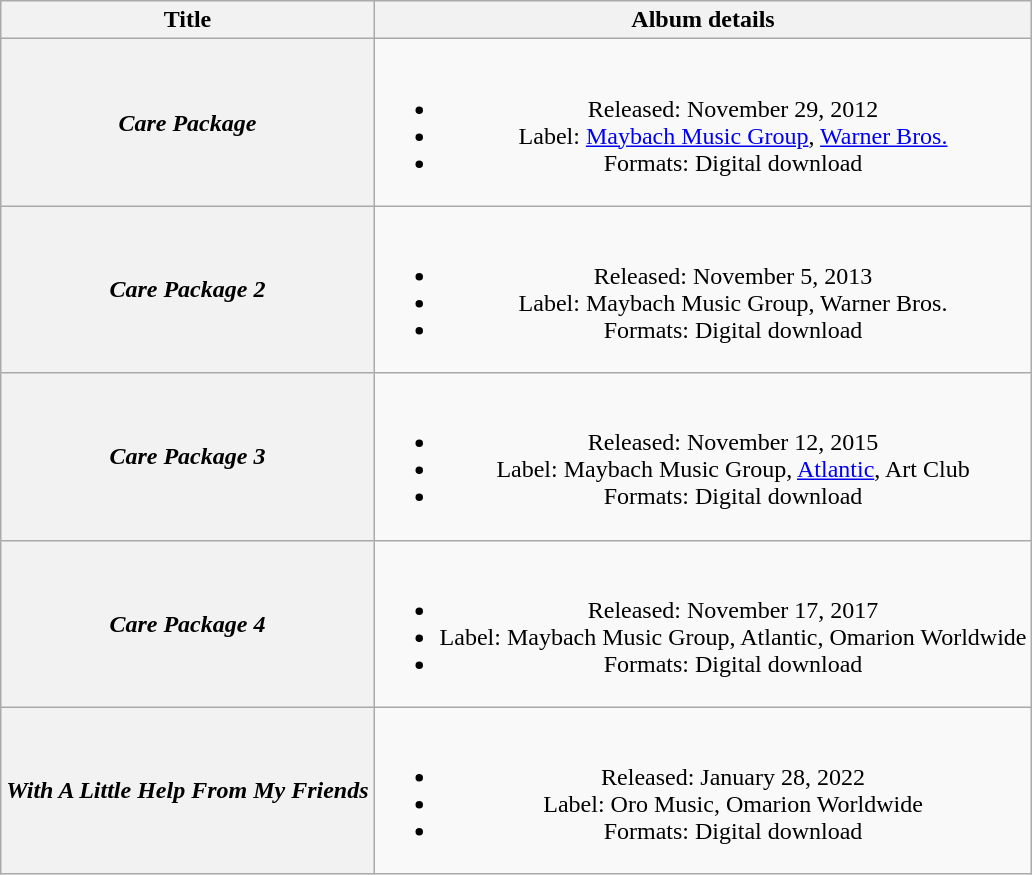<table class="wikitable plainrowheaders" style="text-align:center;">
<tr>
<th scope="col" rowspan="1">Title</th>
<th scope="col" rowspan="1">Album details</th>
</tr>
<tr>
<th scope="row"><em>Care Package</em></th>
<td><br><ul><li>Released: November 29, 2012</li><li>Label: <a href='#'>Maybach Music Group</a>, <a href='#'>Warner Bros.</a></li><li>Formats: Digital download</li></ul></td>
</tr>
<tr>
<th scope="row"><em>Care Package 2</em></th>
<td><br><ul><li>Released: November 5, 2013</li><li>Label: Maybach Music Group, Warner Bros.</li><li>Formats: Digital download</li></ul></td>
</tr>
<tr>
<th scope="row"><em>Care Package 3</em></th>
<td><br><ul><li>Released: November 12, 2015</li><li>Label: Maybach Music Group, <a href='#'>Atlantic</a>, Art Club</li><li>Formats: Digital download</li></ul></td>
</tr>
<tr>
<th scope="row"><em>Care Package 4</em></th>
<td><br><ul><li>Released: November 17, 2017</li><li>Label: Maybach Music Group, Atlantic, Omarion Worldwide</li><li>Formats: Digital download</li></ul></td>
</tr>
<tr>
<th scope="row"><em>With A Little Help From My Friends</em></th>
<td><br><ul><li>Released: January 28, 2022</li><li>Label: Oro Music, Omarion Worldwide</li><li>Formats: Digital download</li></ul></td>
</tr>
</table>
